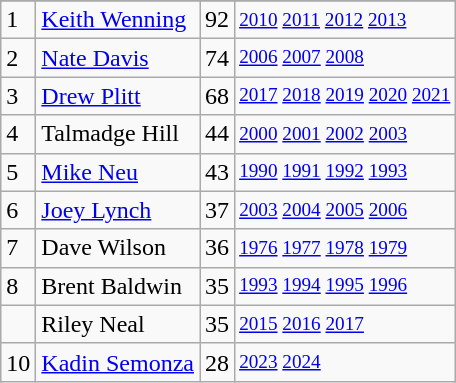<table class="wikitable">
<tr>
</tr>
<tr>
<td>1</td>
<td><a href='#'>Keith Wenning</a></td>
<td>92</td>
<td style="font-size:80%;"><a href='#'>2010</a> <a href='#'>2011</a> <a href='#'>2012</a> <a href='#'>2013</a></td>
</tr>
<tr>
<td>2</td>
<td><a href='#'>Nate Davis</a></td>
<td>74</td>
<td style="font-size:80%;"><a href='#'>2006</a> <a href='#'>2007</a> <a href='#'>2008</a></td>
</tr>
<tr>
<td>3</td>
<td><a href='#'>Drew Plitt</a></td>
<td>68</td>
<td style="font-size:80%;"><a href='#'>2017</a> <a href='#'>2018</a> <a href='#'>2019</a> <a href='#'>2020</a> <a href='#'>2021</a></td>
</tr>
<tr>
<td>4</td>
<td>Talmadge Hill</td>
<td>44</td>
<td style="font-size:80%;"><a href='#'>2000</a> <a href='#'>2001</a> <a href='#'>2002</a> <a href='#'>2003</a></td>
</tr>
<tr>
<td>5</td>
<td><a href='#'>Mike Neu</a></td>
<td>43</td>
<td style="font-size:80%;"><a href='#'>1990</a> <a href='#'>1991</a> <a href='#'>1992</a> <a href='#'>1993</a></td>
</tr>
<tr>
<td>6</td>
<td><a href='#'>Joey Lynch</a></td>
<td>37</td>
<td style="font-size:80%;"><a href='#'>2003</a> <a href='#'>2004</a> <a href='#'>2005</a> <a href='#'>2006</a></td>
</tr>
<tr>
<td>7</td>
<td>Dave Wilson</td>
<td>36</td>
<td style="font-size:80%;"><a href='#'>1976</a> <a href='#'>1977</a> <a href='#'>1978</a> <a href='#'>1979</a></td>
</tr>
<tr>
<td>8</td>
<td>Brent Baldwin</td>
<td>35</td>
<td style="font-size:80%;"><a href='#'>1993</a> <a href='#'>1994</a> <a href='#'>1995</a> <a href='#'>1996</a></td>
</tr>
<tr>
<td></td>
<td>Riley Neal</td>
<td>35</td>
<td style="font-size:80%;"><a href='#'>2015</a> <a href='#'>2016</a> <a href='#'>2017</a></td>
</tr>
<tr>
<td>10</td>
<td><a href='#'>Kadin Semonza</a></td>
<td>28</td>
<td style="font-size:80%;"><a href='#'>2023</a> <a href='#'>2024</a></td>
</tr>
</table>
